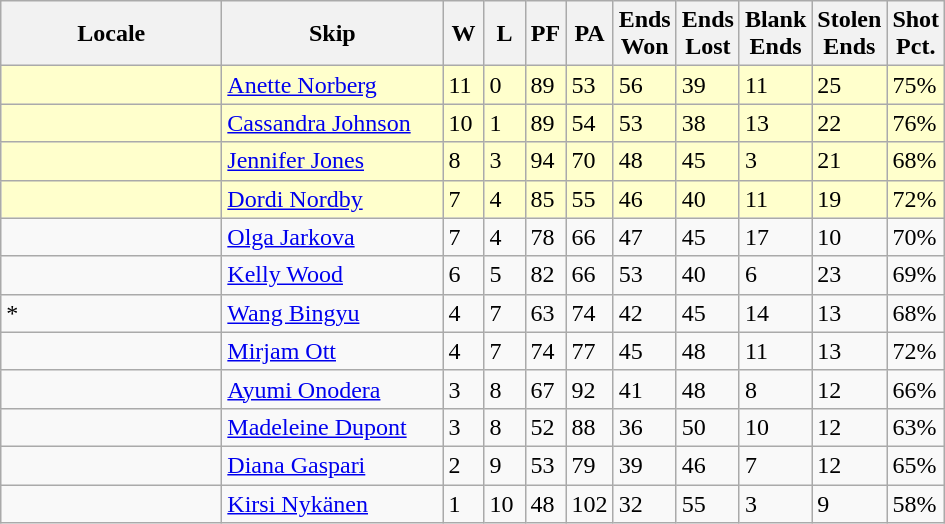<table class="wikitable">
<tr>
<th bgcolor="#efefef" width="140">Locale</th>
<th bgcolor="#efefef" width="140">Skip</th>
<th bgcolor="#efefef" width="20">W</th>
<th bgcolor="#efefef" width="20">L</th>
<th bgcolor="#efefef" width="20">PF</th>
<th bgcolor="#efefef" width="20">PA</th>
<th bgcolor="#efefef" width="20">Ends <br> Won</th>
<th bgcolor="#efefef" width="20">Ends <br> Lost</th>
<th bgcolor="#efefef" width="20">Blank <br> Ends</th>
<th bgcolor="#efefef" width="20">Stolen <br> Ends</th>
<th bgcolor="#efefef" width="20">Shot <br> Pct.</th>
</tr>
<tr bgcolor="#ffffcc">
<td align=left></td>
<td><a href='#'>Anette Norberg</a></td>
<td>11</td>
<td>0</td>
<td>89</td>
<td>53</td>
<td>56</td>
<td>39</td>
<td>11</td>
<td>25</td>
<td>75%</td>
</tr>
<tr bgcolor="#ffffcc">
<td align=left></td>
<td><a href='#'>Cassandra Johnson</a></td>
<td>10</td>
<td>1</td>
<td>89</td>
<td>54</td>
<td>53</td>
<td>38</td>
<td>13</td>
<td>22</td>
<td>76%</td>
</tr>
<tr bgcolor="#ffffcc">
<td align=left></td>
<td><a href='#'>Jennifer Jones</a></td>
<td>8</td>
<td>3</td>
<td>94</td>
<td>70</td>
<td>48</td>
<td>45</td>
<td>3</td>
<td>21</td>
<td>68%</td>
</tr>
<tr bgcolor="#ffffcc">
<td align=left></td>
<td><a href='#'>Dordi Nordby</a></td>
<td>7</td>
<td>4</td>
<td>85</td>
<td>55</td>
<td>46</td>
<td>40</td>
<td>11</td>
<td>19</td>
<td>72%</td>
</tr>
<tr>
<td align=left></td>
<td><a href='#'>Olga Jarkova</a></td>
<td>7</td>
<td>4</td>
<td>78</td>
<td>66</td>
<td>47</td>
<td>45</td>
<td>17</td>
<td>10</td>
<td>70%</td>
</tr>
<tr>
<td align=left></td>
<td><a href='#'>Kelly Wood</a></td>
<td>6</td>
<td>5</td>
<td>82</td>
<td>66</td>
<td>53</td>
<td>40</td>
<td>6</td>
<td>23</td>
<td>69%</td>
</tr>
<tr>
<td align=left>*</td>
<td><a href='#'>Wang Bingyu</a></td>
<td>4</td>
<td>7</td>
<td>63</td>
<td>74</td>
<td>42</td>
<td>45</td>
<td>14</td>
<td>13</td>
<td>68%</td>
</tr>
<tr>
<td align=left></td>
<td><a href='#'>Mirjam Ott</a></td>
<td>4</td>
<td>7</td>
<td>74</td>
<td>77</td>
<td>45</td>
<td>48</td>
<td>11</td>
<td>13</td>
<td>72%</td>
</tr>
<tr>
<td align=left></td>
<td><a href='#'>Ayumi Onodera</a></td>
<td>3</td>
<td>8</td>
<td>67</td>
<td>92</td>
<td>41</td>
<td>48</td>
<td>8</td>
<td>12</td>
<td>66%</td>
</tr>
<tr>
<td align=left></td>
<td><a href='#'>Madeleine Dupont</a></td>
<td>3</td>
<td>8</td>
<td>52</td>
<td>88</td>
<td>36</td>
<td>50</td>
<td>10</td>
<td>12</td>
<td>63%</td>
</tr>
<tr>
<td align=left></td>
<td><a href='#'>Diana Gaspari</a></td>
<td>2</td>
<td>9</td>
<td>53</td>
<td>79</td>
<td>39</td>
<td>46</td>
<td>7</td>
<td>12</td>
<td>65%</td>
</tr>
<tr>
<td align=left></td>
<td><a href='#'>Kirsi Nykänen</a></td>
<td>1</td>
<td>10</td>
<td>48</td>
<td>102</td>
<td>32</td>
<td>55</td>
<td>3</td>
<td>9</td>
<td>58%</td>
</tr>
</table>
